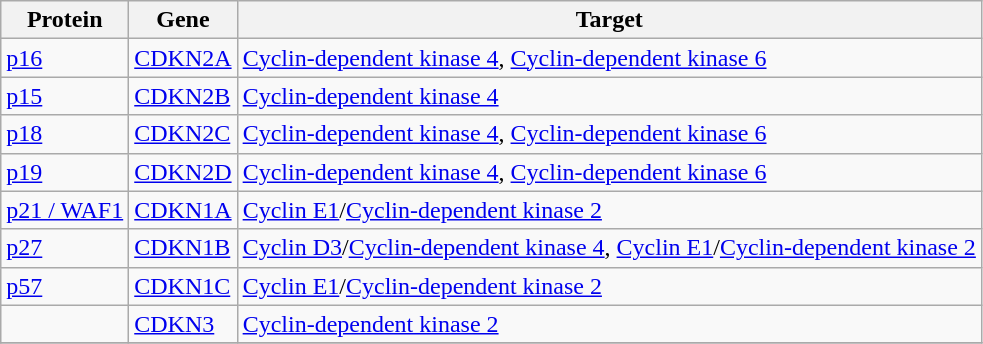<table class="wikitable sortable" border="1">
<tr>
<th>Protein</th>
<th>Gene</th>
<th>Target</th>
</tr>
<tr>
<td><a href='#'>p16</a></td>
<td><a href='#'>CDKN2A</a></td>
<td><a href='#'>Cyclin-dependent kinase 4</a>, <a href='#'>Cyclin-dependent kinase 6</a></td>
</tr>
<tr>
<td><a href='#'>p15</a></td>
<td><a href='#'>CDKN2B</a></td>
<td><a href='#'>Cyclin-dependent kinase 4</a></td>
</tr>
<tr>
<td><a href='#'>p18</a></td>
<td><a href='#'>CDKN2C</a></td>
<td><a href='#'>Cyclin-dependent kinase 4</a>, <a href='#'>Cyclin-dependent kinase 6</a></td>
</tr>
<tr>
<td><a href='#'>p19</a></td>
<td><a href='#'>CDKN2D</a></td>
<td><a href='#'>Cyclin-dependent kinase 4</a>, <a href='#'>Cyclin-dependent kinase 6</a></td>
</tr>
<tr>
<td><a href='#'>p21 / WAF1</a></td>
<td><a href='#'>CDKN1A</a></td>
<td><a href='#'>Cyclin E1</a>/<a href='#'>Cyclin-dependent kinase 2</a></td>
</tr>
<tr>
<td><a href='#'>p27</a></td>
<td><a href='#'>CDKN1B</a></td>
<td><a href='#'>Cyclin D3</a>/<a href='#'>Cyclin-dependent kinase 4</a>, <a href='#'>Cyclin E1</a>/<a href='#'>Cyclin-dependent kinase 2</a></td>
</tr>
<tr>
<td><a href='#'>p57</a></td>
<td><a href='#'>CDKN1C</a></td>
<td><a href='#'>Cyclin E1</a>/<a href='#'>Cyclin-dependent kinase 2</a></td>
</tr>
<tr>
<td></td>
<td><a href='#'>CDKN3</a></td>
<td><a href='#'>Cyclin-dependent kinase 2</a></td>
</tr>
<tr>
</tr>
</table>
